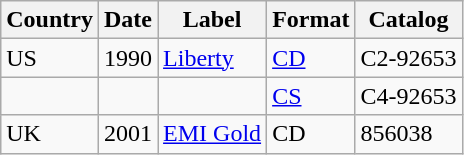<table class="wikitable">
<tr>
<th>Country</th>
<th>Date</th>
<th>Label</th>
<th>Format</th>
<th>Catalog</th>
</tr>
<tr>
<td>US</td>
<td>1990</td>
<td><a href='#'>Liberty</a></td>
<td><a href='#'>CD</a></td>
<td>C2-92653</td>
</tr>
<tr>
<td></td>
<td></td>
<td></td>
<td><a href='#'>CS</a></td>
<td>C4-92653</td>
</tr>
<tr>
<td>UK</td>
<td>2001</td>
<td><a href='#'>EMI Gold</a></td>
<td>CD</td>
<td>856038</td>
</tr>
</table>
